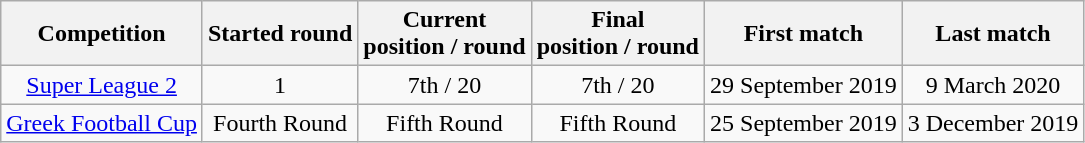<table class="wikitable" style="text-align:center">
<tr>
<th>Competition</th>
<th>Started round</th>
<th>Current<br>position / round</th>
<th>Final<br>position / round</th>
<th>First match</th>
<th>Last match</th>
</tr>
<tr>
<td><a href='#'>Super League 2</a></td>
<td>1</td>
<td>7th / 20</td>
<td>7th / 20</td>
<td>29 September 2019</td>
<td>9 March 2020</td>
</tr>
<tr>
<td><a href='#'>Greek Football Cup</a></td>
<td>Fourth Round</td>
<td>Fifth Round</td>
<td>Fifth Round</td>
<td>25 September 2019</td>
<td>3 December 2019</td>
</tr>
</table>
